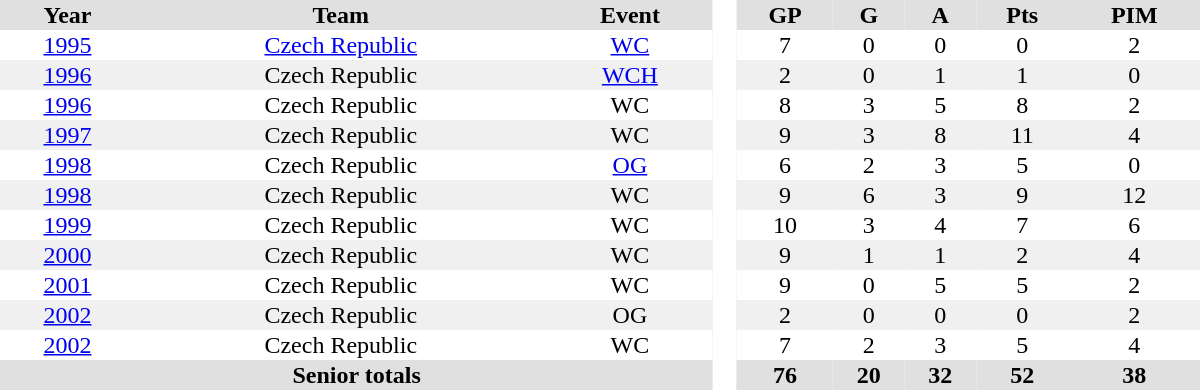<table border="0" cellpadding="1" cellspacing="0" style="text-align:center; width:50em">
<tr align="center" bgcolor="#e0e0e0">
<th>Year</th>
<th>Team</th>
<th>Event</th>
<th rowspan="99" bgcolor="#ffffff"> </th>
<th>GP</th>
<th>G</th>
<th>A</th>
<th>Pts</th>
<th>PIM</th>
</tr>
<tr>
<td><a href='#'>1995</a></td>
<td><a href='#'>Czech Republic</a></td>
<td><a href='#'>WC</a></td>
<td>7</td>
<td>0</td>
<td>0</td>
<td>0</td>
<td>2</td>
</tr>
<tr bgcolor="#f0f0f0">
<td><a href='#'>1996</a></td>
<td>Czech Republic</td>
<td><a href='#'>WCH</a></td>
<td>2</td>
<td>0</td>
<td>1</td>
<td>1</td>
<td>0</td>
</tr>
<tr>
<td><a href='#'>1996</a></td>
<td>Czech Republic</td>
<td>WC</td>
<td>8</td>
<td>3</td>
<td>5</td>
<td>8</td>
<td>2</td>
</tr>
<tr bgcolor="#f0f0f0">
<td><a href='#'>1997</a></td>
<td>Czech Republic</td>
<td>WC</td>
<td>9</td>
<td>3</td>
<td>8</td>
<td>11</td>
<td>4</td>
</tr>
<tr>
<td><a href='#'>1998</a></td>
<td>Czech Republic</td>
<td><a href='#'>OG</a></td>
<td>6</td>
<td>2</td>
<td>3</td>
<td>5</td>
<td>0</td>
</tr>
<tr bgcolor="#f0f0f0">
<td><a href='#'>1998</a></td>
<td>Czech Republic</td>
<td>WC</td>
<td>9</td>
<td>6</td>
<td>3</td>
<td>9</td>
<td>12</td>
</tr>
<tr>
<td><a href='#'>1999</a></td>
<td>Czech Republic</td>
<td>WC</td>
<td>10</td>
<td>3</td>
<td>4</td>
<td>7</td>
<td>6</td>
</tr>
<tr bgcolor="#f0f0f0">
<td><a href='#'>2000</a></td>
<td>Czech Republic</td>
<td>WC</td>
<td>9</td>
<td>1</td>
<td>1</td>
<td>2</td>
<td>4</td>
</tr>
<tr>
<td><a href='#'>2001</a></td>
<td>Czech Republic</td>
<td>WC</td>
<td>9</td>
<td>0</td>
<td>5</td>
<td>5</td>
<td>2</td>
</tr>
<tr bgcolor="#f0f0f0">
<td><a href='#'>2002</a></td>
<td>Czech Republic</td>
<td>OG</td>
<td>2</td>
<td>0</td>
<td>0</td>
<td>0</td>
<td>2</td>
</tr>
<tr>
<td><a href='#'>2002</a></td>
<td>Czech Republic</td>
<td>WC</td>
<td>7</td>
<td>2</td>
<td>3</td>
<td>5</td>
<td>4</td>
</tr>
<tr bgcolor="#e0e0e0">
<th colspan=3>Senior totals</th>
<th>76</th>
<th>20</th>
<th>32</th>
<th>52</th>
<th>38</th>
</tr>
</table>
